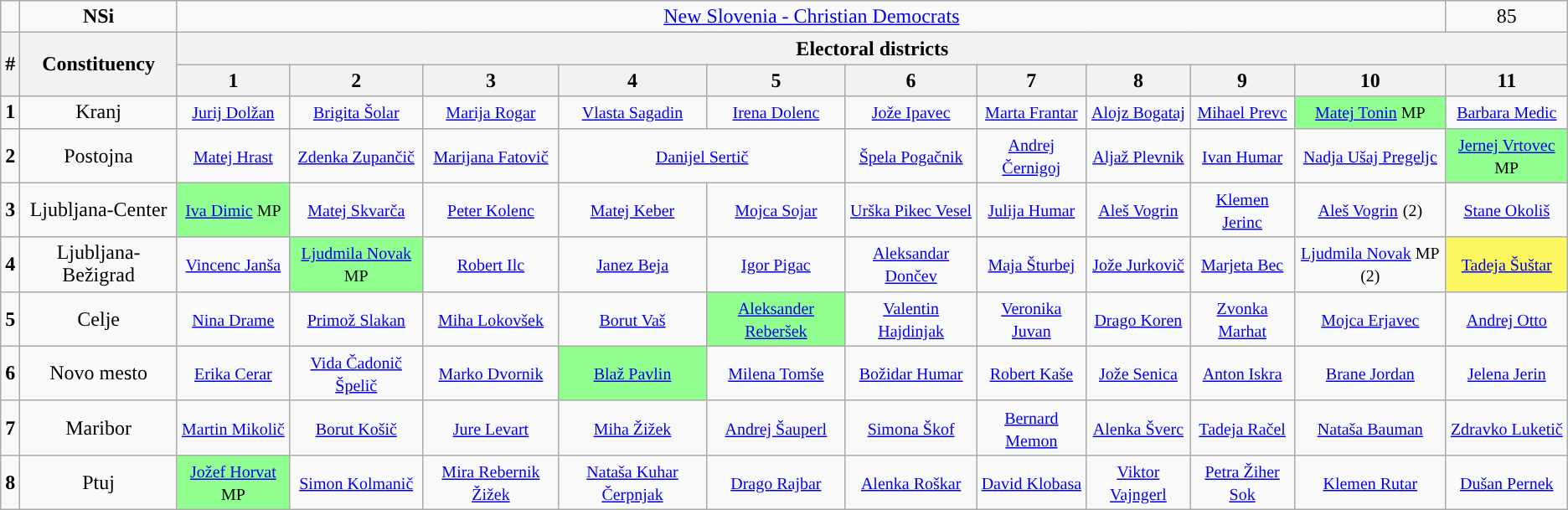<table class="wikitable" style="text-align: center;">
<tr>
<td style="background:"></td>
<td><strong>NSi</strong></td>
<td colspan="10"><a href='#'>New Slovenia - Christian Democrats</a><br></td>
<td>85<br></td>
</tr>
<tr>
<th rowspan="2">#</th>
<th rowspan="2">Constituency</th>
<th colspan="11">Electoral districts</th>
</tr>
<tr>
<th>1</th>
<th>2</th>
<th>3</th>
<th>4</th>
<th>5</th>
<th>6</th>
<th>7</th>
<th>8</th>
<th>9</th>
<th>10</th>
<th>11</th>
</tr>
<tr>
<td style="text-align:center;"><strong>1</strong></td>
<td>Kranj</td>
<td><a href='#'><small>Jurij Dolžan</small></a></td>
<td><a href='#'><small>Brigita Šolar</small></a></td>
<td><a href='#'><small>Marija Rogar</small></a></td>
<td><a href='#'><small>Vlasta Sagadin</small></a></td>
<td><a href='#'><small>Irena Dolenc</small></a></td>
<td><a href='#'><small>Jože Ipavec</small></a></td>
<td><a href='#'><small>Marta Frantar</small></a></td>
<td><a href='#'><small>Alojz Bogataj</small></a></td>
<td><a href='#'><small>Mihael Prevc</small></a></td>
<td style="background:#90FF90;"><small><a href='#'>Matej Tonin</a> MP</small></td>
<td><a href='#'><small>Barbara Medic</small></a></td>
</tr>
<tr>
<td style="text-align:center;"><strong>2</strong></td>
<td>Postojna</td>
<td><a href='#'><small>Matej Hrast</small></a></td>
<td><a href='#'><small>Zdenka Zupančič</small></a></td>
<td><a href='#'><small>Marijana Fatovič</small></a></td>
<td colspan="2"><a href='#'><small>Danijel Sertič</small></a></td>
<td><a href='#'><small>Špela Pogačnik</small></a></td>
<td><a href='#'><small>Andrej Černigoj</small></a></td>
<td><a href='#'><small>Aljaž Plevnik</small></a></td>
<td><a href='#'><small>Ivan Humar</small></a></td>
<td><a href='#'><small>Nadja Ušaj Pregeljc</small></a></td>
<td style="background:#90FF90;"><small><a href='#'>Jernej Vrtovec</a> MP</small></td>
</tr>
<tr>
<td style="text-align:center;"><strong>3</strong></td>
<td>Ljubljana-Center</td>
<td style="background:#90FF90;"><small><a href='#'>Iva Dimic</a> MP</small></td>
<td><a href='#'><small>Matej Skvarča</small></a></td>
<td><a href='#'><small>Peter Kolenc</small></a></td>
<td><a href='#'><small>Matej Keber</small></a></td>
<td><a href='#'><small>Mojca Sojar</small></a></td>
<td><a href='#'><small>Urška Pikec Vesel</small></a></td>
<td><a href='#'><small>Julija Humar</small></a></td>
<td><a href='#'><small>Aleš Vogrin</small></a></td>
<td><a href='#'><small>Klemen Jerinc</small></a></td>
<td><a href='#'><small>Aleš Vogrin</small></a> <small>(2)</small></td>
<td><a href='#'><small>Stane Okoliš</small></a></td>
</tr>
<tr>
<td style="text-align:center;"><strong>4</strong></td>
<td>Ljubljana-Bežigrad</td>
<td><a href='#'><small>Vincenc Janša</small></a></td>
<td style="background:#90FF90;"><small><a href='#'>Ljudmila Novak</a> MP</small></td>
<td><a href='#'><small>Robert Ilc</small></a></td>
<td><a href='#'><small>Janez Beja</small></a></td>
<td><a href='#'><small>Igor Pigac</small></a></td>
<td><a href='#'><small>Aleksandar Dončev</small></a></td>
<td><a href='#'><small>Maja Šturbej</small></a></td>
<td><a href='#'><small>Jože Jurkovič</small></a></td>
<td><a href='#'><small>Marjeta Bec</small></a></td>
<td><small><a href='#'>Ljudmila Novak</a> MP (2)</small></td>
<td style="background:#FCF75E;"><a href='#'><small>Tadeja Šuštar</small></a></td>
</tr>
<tr>
<td style="text-align:center;"><strong>5</strong></td>
<td>Celje</td>
<td><a href='#'><small>Nina Drame</small></a></td>
<td><a href='#'><small>Primož Slakan</small></a></td>
<td><a href='#'><small>Miha Lokovšek</small></a></td>
<td><a href='#'><small>Borut Vaš</small></a></td>
<td style="background:#90FF90;"><a href='#'><small>Aleksander Reberšek</small></a></td>
<td><a href='#'><small>Valentin Hajdinjak</small></a></td>
<td><a href='#'><small>Veronika Juvan</small></a></td>
<td><a href='#'><small>Drago Koren</small></a></td>
<td><a href='#'><small>Zvonka Marhat</small></a></td>
<td><a href='#'><small>Mojca Erjavec</small></a></td>
<td><a href='#'><small>Andrej Otto</small></a></td>
</tr>
<tr>
<td style="text-align:center;"><strong>6</strong></td>
<td>Novo mesto</td>
<td><a href='#'><small>Erika Cerar</small></a></td>
<td><a href='#'><small>Vida Čadonič Špelič</small></a></td>
<td><a href='#'><small>Marko Dvornik</small></a></td>
<td style="background:#90FF90;"><a href='#'><small>Blaž Pavlin</small></a></td>
<td><a href='#'><small>Milena Tomše</small></a></td>
<td><a href='#'><small>Božidar Humar</small></a></td>
<td><a href='#'><small>Robert Kaše</small></a></td>
<td><a href='#'><small>Jože Senica</small></a></td>
<td><a href='#'><small>Anton Iskra</small></a></td>
<td><a href='#'><small>Brane Jordan</small></a></td>
<td><a href='#'><small>Jelena Jerin</small></a></td>
</tr>
<tr>
<td style="text-align:center;"><strong>7</strong></td>
<td>Maribor</td>
<td><a href='#'><small>Martin Mikolič</small></a></td>
<td><a href='#'><small>Borut Košič</small></a></td>
<td><a href='#'><small>Jure Levart</small></a></td>
<td><a href='#'><small>Miha Žižek</small></a></td>
<td><a href='#'><small>Andrej Šauperl</small></a></td>
<td><a href='#'><small>Simona Škof</small></a></td>
<td><a href='#'><small>Bernard Memon</small></a></td>
<td><a href='#'><small>Alenka Šverc</small></a></td>
<td><a href='#'><small>Tadeja Račel</small></a></td>
<td><a href='#'><small>Nataša Bauman</small></a></td>
<td><a href='#'><small>Zdravko Luketič</small></a></td>
</tr>
<tr>
<td style="text-align:center;"><strong>8</strong></td>
<td>Ptuj</td>
<td style="background:#90FF90;"><small><a href='#'>Jožef Horvat</a> MP</small></td>
<td><a href='#'><small>Simon Kolmanič</small></a></td>
<td><a href='#'><small>Mira Rebernik Žižek</small></a></td>
<td><a href='#'><small>Nataša Kuhar Čerpnjak</small></a></td>
<td><a href='#'><small>Drago Rajbar</small></a></td>
<td><a href='#'><small>Alenka Roškar</small></a></td>
<td><a href='#'><small>David Klobasa</small></a></td>
<td><a href='#'><small>Viktor Vajngerl</small></a></td>
<td><a href='#'><small>Petra Žiher Sok</small></a></td>
<td><a href='#'><small>Klemen Rutar</small></a></td>
<td><a href='#'><small>Dušan Pernek</small></a></td>
</tr>
</table>
